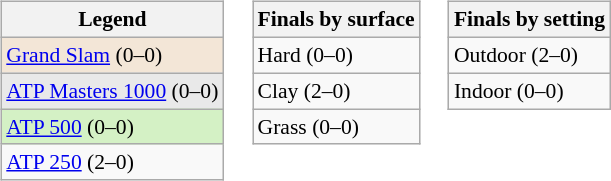<table>
<tr valign=top>
<td><br><table class="wikitable" style=font-size:90%>
<tr>
<th>Legend</th>
</tr>
<tr style="background:#f3e6d7;">
<td><a href='#'>Grand Slam</a> (0–0)</td>
</tr>
<tr style="background:#e9e9e9;">
<td><a href='#'>ATP Masters 1000</a> (0–0)</td>
</tr>
<tr style="background:#d4f1c5;">
<td><a href='#'>ATP 500</a> (0–0)</td>
</tr>
<tr>
<td><a href='#'>ATP 250</a> (2–0)</td>
</tr>
</table>
</td>
<td><br><table class="wikitable" style=font-size:90%>
<tr>
<th>Finals by surface</th>
</tr>
<tr>
<td>Hard (0–0)</td>
</tr>
<tr>
<td>Clay (2–0)</td>
</tr>
<tr>
<td>Grass (0–0)</td>
</tr>
</table>
</td>
<td><br><table class="wikitable" style=font-size:90%>
<tr>
<th>Finals by setting</th>
</tr>
<tr>
<td>Outdoor (2–0)</td>
</tr>
<tr>
<td>Indoor (0–0)</td>
</tr>
</table>
</td>
</tr>
</table>
